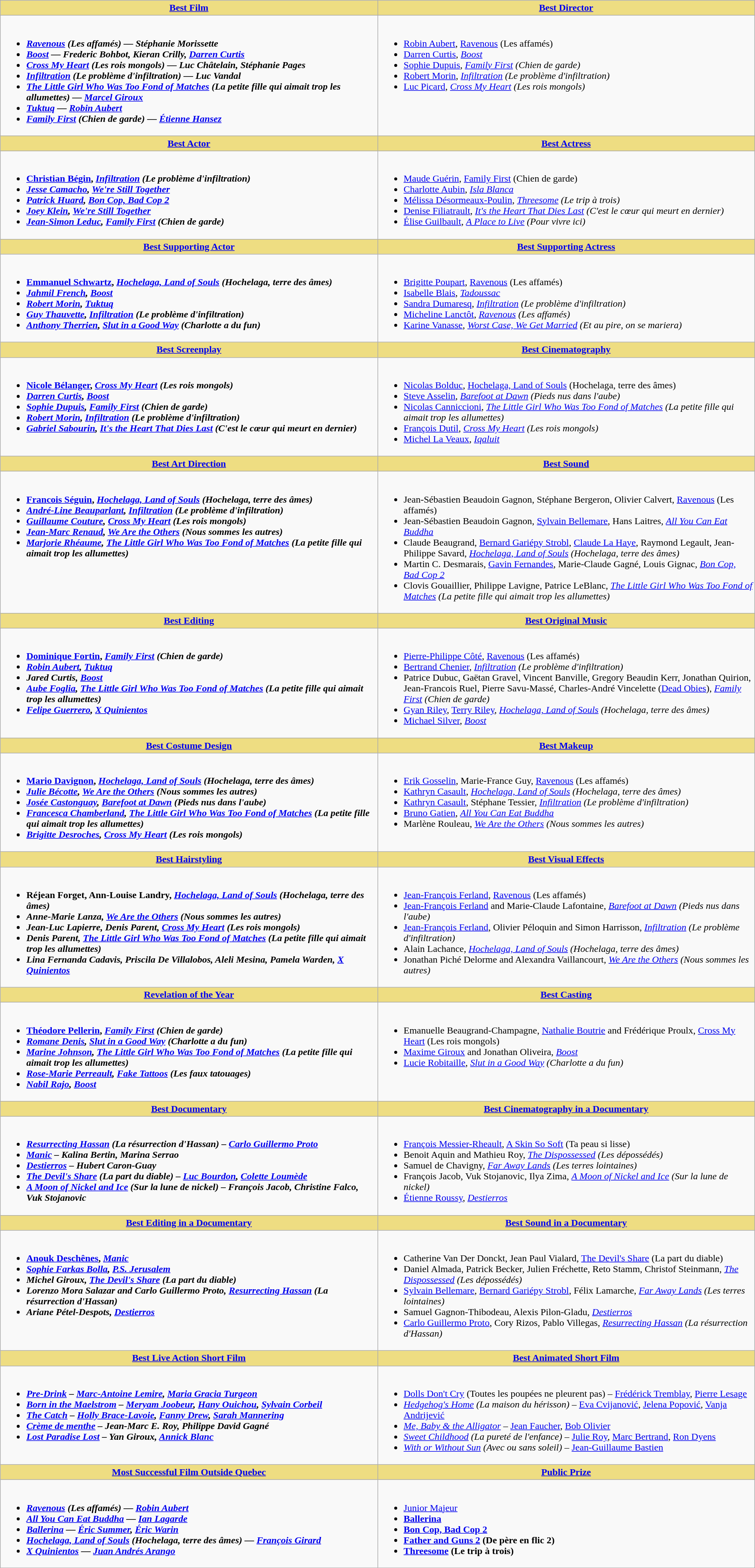<table class=wikitable width="100%">
<tr>
<th style="background:#EEDD82; width:50%"><a href='#'>Best Film</a></th>
<th style="background:#EEDD82; width:50%"><a href='#'>Best Director</a></th>
</tr>
<tr>
<td valign="top"><br><ul><li> <strong><em><a href='#'>Ravenous</a> (Les affamés)<em> — Stéphanie Morissette<strong></li><li></em><a href='#'>Boost</a><em> — Frederic Bohbot, Kieran Crilly, <a href='#'>Darren Curtis</a></li><li></em><a href='#'>Cross My Heart</a> (Les rois mongols)<em> — Luc Châtelain, Stéphanie Pages</li><li></em><a href='#'>Infiltration</a> (Le problème d'infiltration)<em> — Luc Vandal</li><li></em><a href='#'>The Little Girl Who Was Too Fond of Matches</a> (La petite fille qui aimait trop les allumettes)<em> — <a href='#'>Marcel Giroux</a></li><li></em><a href='#'>Tuktuq</a><em> — <a href='#'>Robin Aubert</a></li><li></em><a href='#'>Family First</a> (Chien de garde)<em> — <a href='#'>Étienne Hansez</a></li></ul></td>
<td valign="top"><br><ul><li> </strong><a href='#'>Robin Aubert</a>, </em><a href='#'>Ravenous</a> (Les affamés)</em></strong></li><li><a href='#'>Darren Curtis</a>, <em><a href='#'>Boost</a></em></li><li><a href='#'>Sophie Dupuis</a>,  <em><a href='#'>Family First</a> (Chien de garde)</em></li><li><a href='#'>Robert Morin</a>, <em><a href='#'>Infiltration</a> (Le problème d'infiltration)</em></li><li><a href='#'>Luc Picard</a>, <em><a href='#'>Cross My Heart</a> (Les rois mongols)</em></li></ul></td>
</tr>
<tr>
<th style="background:#EEDD82; width:50%"><a href='#'>Best Actor</a></th>
<th style="background:#EEDD82; width:50%"><a href='#'>Best Actress</a></th>
</tr>
<tr>
<td valign="top"><br><ul><li> <strong><a href='#'>Christian Bégin</a>, <em><a href='#'>Infiltration</a> (Le problème d'infiltration)<strong><em></li><li><a href='#'>Jesse Camacho</a>, </em><a href='#'>We're Still Together</a><em></li><li><a href='#'>Patrick Huard</a>, </em><a href='#'>Bon Cop, Bad Cop 2</a><em></li><li><a href='#'>Joey Klein</a>, </em><a href='#'>We're Still Together</a><em></li><li><a href='#'>Jean-Simon Leduc</a>,  </em><a href='#'>Family First</a> (Chien de garde)<em></li></ul></td>
<td valign="top"><br><ul><li> </strong><a href='#'>Maude Guérin</a>,  </em><a href='#'>Family First</a> (Chien de garde)</em></strong></li><li><a href='#'>Charlotte Aubin</a>, <em><a href='#'>Isla Blanca</a></em></li><li><a href='#'>Mélissa Désormeaux-Poulin</a>, <em><a href='#'>Threesome</a> (Le trip à trois)</em></li><li><a href='#'>Denise Filiatrault</a>, <em><a href='#'>It's the Heart That Dies Last</a> (C'est le cœur qui meurt en dernier)</em></li><li><a href='#'>Élise Guilbault</a>, <em><a href='#'>A Place to Live</a> (Pour vivre ici)</em></li></ul></td>
</tr>
<tr>
<th style="background:#EEDD82; width:50%"><a href='#'>Best Supporting Actor</a></th>
<th style="background:#EEDD82; width:50%"><a href='#'>Best Supporting Actress</a></th>
</tr>
<tr>
<td valign="top"><br><ul><li> <strong><a href='#'>Emmanuel Schwartz</a>, <em><a href='#'>Hochelaga, Land of Souls</a> (Hochelaga, terre des âmes)<strong><em></li><li><a href='#'>Jahmil French</a>, </em><a href='#'>Boost</a><em></li><li><a href='#'>Robert Morin</a>, </em><a href='#'>Tuktuq</a><em></li><li><a href='#'>Guy Thauvette</a>, </em><a href='#'>Infiltration</a> (Le problème d'infiltration)<em></li><li><a href='#'>Anthony Therrien</a>, </em><a href='#'>Slut in a Good Way</a> (Charlotte a du fun)<em></li></ul></td>
<td valign="top"><br><ul><li> </strong><a href='#'>Brigitte Poupart</a>, </em><a href='#'>Ravenous</a> (Les affamés)</em></strong></li><li><a href='#'>Isabelle Blais</a>, <em><a href='#'>Tadoussac</a></em></li><li><a href='#'>Sandra Dumaresq</a>, <em><a href='#'>Infiltration</a> (Le problème d'infiltration)</em></li><li><a href='#'>Micheline Lanctôt</a>, <em><a href='#'>Ravenous</a> (Les affamés)</em></li><li><a href='#'>Karine Vanasse</a>, <em><a href='#'>Worst Case, We Get Married</a> (Et au pire, on se mariera)</em></li></ul></td>
</tr>
<tr>
<th style="background:#EEDD82; width:50%"><a href='#'>Best Screenplay</a></th>
<th style="background:#EEDD82; width:50%"><a href='#'>Best Cinematography</a></th>
</tr>
<tr>
<td valign="top"><br><ul><li> <strong><a href='#'>Nicole Bélanger</a>, <em><a href='#'>Cross My Heart</a> (Les rois mongols)<strong><em></li><li><a href='#'>Darren Curtis</a>, </em><a href='#'>Boost</a><em></li><li><a href='#'>Sophie Dupuis</a>,  </em><a href='#'>Family First</a> (Chien de garde)<em></li><li><a href='#'>Robert Morin</a>, </em><a href='#'>Infiltration</a> (Le problème d'infiltration)<em></li><li><a href='#'>Gabriel Sabourin</a>, </em><a href='#'>It's the Heart That Dies Last</a> (C'est le cœur qui meurt en dernier)<em></li></ul></td>
<td valign="top"><br><ul><li> </strong><a href='#'>Nicolas Bolduc</a>, </em><a href='#'>Hochelaga, Land of Souls</a> (Hochelaga, terre des âmes)</em></strong></li><li><a href='#'>Steve Asselin</a>, <em><a href='#'>Barefoot at Dawn</a> (Pieds nus dans l'aube)</em></li><li><a href='#'>Nicolas Canniccioni</a>, <em><a href='#'>The Little Girl Who Was Too Fond of Matches</a> (La petite fille qui aimait trop les allumettes)</em></li><li><a href='#'>François Dutil</a>, <em><a href='#'>Cross My Heart</a> (Les rois mongols)</em></li><li><a href='#'>Michel La Veaux</a>, <em><a href='#'>Iqaluit</a></em></li></ul></td>
</tr>
<tr>
<th style="background:#EEDD82; width:50%"><a href='#'>Best Art Direction</a></th>
<th style="background:#EEDD82; width:50%"><a href='#'>Best Sound</a></th>
</tr>
<tr>
<td valign="top"><br><ul><li> <strong><a href='#'>Francois Séguin</a>, <em><a href='#'>Hochelaga, Land of Souls</a> (Hochelaga, terre des âmes)<strong><em></li><li><a href='#'>André-Line Beauparlant</a>, </em><a href='#'>Infiltration</a> (Le problème d'infiltration)<em></li><li><a href='#'>Guillaume Couture</a>, </em><a href='#'>Cross My Heart</a> (Les rois mongols)<em></li><li><a href='#'>Jean-Marc Renaud</a>, </em><a href='#'>We Are the Others</a> (Nous sommes les autres)<em></li><li><a href='#'>Marjorie Rhéaume</a>, </em><a href='#'>The Little Girl Who Was Too Fond of Matches</a> (La petite fille qui aimait trop les allumettes)<em></li></ul></td>
<td valign="top"><br><ul><li> </strong>Jean-Sébastien Beaudoin Gagnon, Stéphane Bergeron, Olivier Calvert, </em><a href='#'>Ravenous</a> (Les affamés)</em></strong></li><li>Jean-Sébastien Beaudoin Gagnon, <a href='#'>Sylvain Bellemare</a>, Hans Laitres, <em><a href='#'>All You Can Eat Buddha</a></em></li><li>Claude Beaugrand, <a href='#'>Bernard Gariépy Strobl</a>, <a href='#'>Claude La Haye</a>, Raymond Legault, Jean-Philippe Savard, <em><a href='#'>Hochelaga, Land of Souls</a> (Hochelaga, terre des âmes)</em></li><li>Martin C. Desmarais, <a href='#'>Gavin Fernandes</a>, Marie-Claude Gagné, Louis Gignac, <em><a href='#'>Bon Cop, Bad Cop 2</a></em></li><li>Clovis Gouaillier, Philippe Lavigne, Patrice LeBlanc, <em><a href='#'>The Little Girl Who Was Too Fond of Matches</a> (La petite fille qui aimait trop les allumettes)</em></li></ul></td>
</tr>
<tr>
<th style="background:#EEDD82; width:50%"><a href='#'>Best Editing</a></th>
<th style="background:#EEDD82; width:50%"><a href='#'>Best Original Music</a></th>
</tr>
<tr>
<td valign="top"><br><ul><li> <strong><a href='#'>Dominique Fortin</a>,  <em><a href='#'>Family First</a> (Chien de garde)<strong><em></li><li><a href='#'>Robin Aubert</a>, </em><a href='#'>Tuktuq</a><em></li><li>Jared Curtis, </em><a href='#'>Boost</a><em></li><li><a href='#'>Aube Foglia</a>, </em><a href='#'>The Little Girl Who Was Too Fond of Matches</a> (La petite fille qui aimait trop les allumettes)<em></li><li><a href='#'>Felipe Guerrero</a>, </em><a href='#'>X Quinientos</a><em></li></ul></td>
<td valign="top"><br><ul><li> </strong><a href='#'>Pierre-Philippe Côté</a>, </em><a href='#'>Ravenous</a> (Les affamés)</em></strong></li><li><a href='#'>Bertrand Chenier</a>, <em><a href='#'>Infiltration</a> (Le problème d'infiltration)</em></li><li>Patrice Dubuc, Gaëtan Gravel, Vincent Banville, Gregory Beaudin Kerr, Jonathan Quirion, Jean-Francois Ruel, Pierre Savu-Massé, Charles-André Vincelette (<a href='#'>Dead Obies</a>),  <em><a href='#'>Family First</a> (Chien de garde)</em></li><li><a href='#'>Gyan Riley</a>, <a href='#'>Terry Riley</a>, <em><a href='#'>Hochelaga, Land of Souls</a> (Hochelaga, terre des âmes)</em></li><li><a href='#'>Michael Silver</a>, <em><a href='#'>Boost</a></em></li></ul></td>
</tr>
<tr>
<th style="background:#EEDD82; width:50%"><a href='#'>Best Costume Design</a></th>
<th style="background:#EEDD82; width:50%"><a href='#'>Best Makeup</a></th>
</tr>
<tr>
<td valign="top"><br><ul><li> <strong><a href='#'>Mario Davignon</a>, <em><a href='#'>Hochelaga, Land of Souls</a> (Hochelaga, terre des âmes)<strong><em></li><li><a href='#'>Julie Bécotte</a>, </em><a href='#'>We Are the Others</a> (Nous sommes les autres)<em></li><li><a href='#'>Josée Castonguay</a>, </em><a href='#'>Barefoot at Dawn</a> (Pieds nus dans l'aube)<em></li><li><a href='#'>Francesca Chamberland</a>, </em><a href='#'>The Little Girl Who Was Too Fond of Matches</a> (La petite fille qui aimait trop les allumettes)<em></li><li><a href='#'>Brigitte Desroches</a>, </em><a href='#'>Cross My Heart</a> (Les rois mongols)<em></li></ul></td>
<td valign="top"><br><ul><li> </strong><a href='#'>Erik Gosselin</a>, Marie-France Guy, </em><a href='#'>Ravenous</a> (Les affamés)</em></strong></li><li><a href='#'>Kathryn Casault</a>, <em><a href='#'>Hochelaga, Land of Souls</a> (Hochelaga, terre des âmes)</em></li><li><a href='#'>Kathryn Casault</a>, Stéphane Tessier, <em><a href='#'>Infiltration</a> (Le problème d'infiltration)</em></li><li><a href='#'>Bruno Gatien</a>, <em><a href='#'>All You Can Eat Buddha</a></em></li><li>Marlène Rouleau, <em><a href='#'>We Are the Others</a> (Nous sommes les autres)</em></li></ul></td>
</tr>
<tr>
<th style="background:#EEDD82; width:50%"><a href='#'>Best Hairstyling</a></th>
<th style="background:#EEDD82; width:50%"><a href='#'>Best Visual Effects</a></th>
</tr>
<tr>
<td valign="top"><br><ul><li> <strong>Réjean Forget, Ann-Louise Landry, <em><a href='#'>Hochelaga, Land of Souls</a> (Hochelaga, terre des âmes)<strong><em></li><li>Anne-Marie Lanza, </em><a href='#'>We Are the Others</a> (Nous sommes les autres)<em></li><li>Jean-Luc Lapierre, Denis Parent, </em><a href='#'>Cross My Heart</a> (Les rois mongols)<em></li><li>Denis Parent,  </em><a href='#'>The Little Girl Who Was Too Fond of Matches</a> (La petite fille qui aimait trop les allumettes)<em></li><li>Lina Fernanda Cadavis, Priscila De Villalobos, Aleli Mesina, Pamela Warden, </em><a href='#'>X Quinientos</a><em></li></ul></td>
<td valign="top"><br><ul><li> </strong><a href='#'>Jean-François Ferland</a>, </em><a href='#'>Ravenous</a> (Les affamés)</em></strong></li><li><a href='#'>Jean-François Ferland</a> and Marie-Claude Lafontaine, <em><a href='#'>Barefoot at Dawn</a> (Pieds nus dans l'aube)</em></li><li><a href='#'>Jean-François Ferland</a>, Olivier Péloquin and Simon Harrisson, <em><a href='#'>Infiltration</a> (Le problème d'infiltration)</em></li><li>Alain Lachance, <em><a href='#'>Hochelaga, Land of Souls</a> (Hochelaga, terre des âmes)</em></li><li>Jonathan Piché Delorme and Alexandra Vaillancourt, <em><a href='#'>We Are the Others</a> (Nous sommes les autres)</em></li></ul></td>
</tr>
<tr>
<th style="background:#EEDD82; width:50%"><a href='#'>Revelation of the Year</a></th>
<th style="background:#EEDD82; width:50%"><a href='#'>Best Casting</a></th>
</tr>
<tr>
<td valign="top"><br><ul><li> <strong><a href='#'>Théodore Pellerin</a>,  <em><a href='#'>Family First</a> (Chien de garde)<strong><em></li><li><a href='#'>Romane Denis</a>, </em><a href='#'>Slut in a Good Way</a> (Charlotte a du fun)<em></li><li><a href='#'>Marine Johnson</a>, </em><a href='#'>The Little Girl Who Was Too Fond of Matches</a> (La petite fille qui aimait trop les allumettes)<em></li><li><a href='#'>Rose-Marie Perreault</a>, </em><a href='#'>Fake Tattoos</a> (Les faux tatouages)<em></li><li><a href='#'>Nabil Rajo</a>, </em><a href='#'>Boost</a><em></li></ul></td>
<td valign="top"><br><ul><li> </strong>Emanuelle Beaugrand-Champagne, <a href='#'>Nathalie Boutrie</a> and Frédérique Proulx, </em><a href='#'>Cross My Heart</a> (Les rois mongols)</em></strong></li><li><a href='#'>Maxime Giroux</a> and Jonathan Oliveira, <em><a href='#'>Boost</a></em></li><li><a href='#'>Lucie Robitaille</a>, <em><a href='#'>Slut in a Good Way</a> (Charlotte a du fun)</em></li></ul></td>
</tr>
<tr>
<th style="background:#EEDD82; width:50%"><a href='#'>Best Documentary</a></th>
<th style="background:#EEDD82; width:50%"><a href='#'>Best Cinematography in a Documentary</a></th>
</tr>
<tr>
<td valign="top"><br><ul><li> <strong><em><a href='#'>Resurrecting Hassan</a> (La résurrection d'Hassan)<em> – <a href='#'>Carlo Guillermo Proto</a><strong></li><li></em><a href='#'>Manic</a><em> – Kalina Bertin, Marina Serrao</li><li></em><a href='#'>Destierros</a><em> – Hubert Caron-Guay</li><li></em><a href='#'>The Devil's Share</a> (La part du diable)<em> – <a href='#'>Luc Bourdon</a>, <a href='#'>Colette Loumède</a></li><li></em><a href='#'>A Moon of Nickel and Ice</a> (Sur la lune de nickel)<em> – François Jacob, Christine Falco, Vuk Stojanovic</li></ul></td>
<td valign="top"><br><ul><li> </strong><a href='#'>François Messier-Rheault</a>, </em><a href='#'>A Skin So Soft</a> (Ta peau si lisse)</em></strong></li><li>Benoit Aquin and Mathieu Roy, <em><a href='#'>The Dispossessed</a> (Les dépossédés)</em></li><li>Samuel de Chavigny, <em><a href='#'>Far Away Lands</a> (Les terres lointaines)</em></li><li>François Jacob, Vuk Stojanovic, Ilya Zima, <em><a href='#'>A Moon of Nickel and Ice</a> (Sur la lune de nickel)</em></li><li><a href='#'>Étienne Roussy</a>, <em><a href='#'>Destierros</a></em></li></ul></td>
</tr>
<tr>
<th style="background:#EEDD82; width:50%"><a href='#'>Best Editing in a Documentary</a></th>
<th style="background:#EEDD82; width:50%"><a href='#'>Best Sound in a Documentary</a></th>
</tr>
<tr>
<td valign="top"><br><ul><li> <strong><a href='#'>Anouk Deschênes</a>, <em><a href='#'>Manic</a><strong><em></li><li><a href='#'>Sophie Farkas Bolla</a>, </em><a href='#'>P.S. Jerusalem</a><em></li><li>Michel Giroux, </em><a href='#'>The Devil's Share</a> (La part du diable)<em></li><li>Lorenzo Mora Salazar and Carlo Guillermo Proto, </em><a href='#'>Resurrecting Hassan</a> (La résurrection d'Hassan)<em></li><li>Ariane Pétel-Despots, </em><a href='#'>Destierros</a><em></li></ul></td>
<td valign="top"><br><ul><li> </strong>Catherine Van Der Donckt, Jean Paul Vialard, </em><a href='#'>The Devil's Share</a> (La part du diable)</em></strong></li><li>Daniel Almada, Patrick Becker, Julien Fréchette, Reto Stamm, Christof Steinmann, <em><a href='#'>The Dispossessed</a> (Les dépossédés)</em></li><li><a href='#'>Sylvain Bellemare</a>, <a href='#'>Bernard Gariépy Strobl</a>, Félix Lamarche, <em><a href='#'>Far Away Lands</a> (Les terres lointaines)</em></li><li>Samuel Gagnon-Thibodeau, Alexis Pilon-Gladu, <em><a href='#'>Destierros</a></em></li><li><a href='#'>Carlo Guillermo Proto</a>, Cory Rizos, Pablo Villegas, <em><a href='#'>Resurrecting Hassan</a> (La résurrection d'Hassan)</em></li></ul></td>
</tr>
<tr>
<th style="background:#EEDD82; width:50%"><a href='#'>Best Live Action Short Film</a></th>
<th style="background:#EEDD82; width:50%"><a href='#'>Best Animated Short Film</a></th>
</tr>
<tr>
<td valign="top"><br><ul><li> <strong><em><a href='#'>Pre-Drink</a><em> – <a href='#'>Marc-Antoine Lemire</a>, <a href='#'>Maria Gracia Turgeon</a><strong></li><li></em><a href='#'>Born in the Maelstrom</a><em> – <a href='#'>Meryam Joobeur</a>, <a href='#'>Hany Ouichou</a>, <a href='#'>Sylvain Corbeil</a></li><li></em><a href='#'>The Catch</a><em> – <a href='#'>Holly Brace-Lavoie</a>, <a href='#'>Fanny Drew</a>, <a href='#'>Sarah Mannering</a></li><li></em><a href='#'>Crème de menthe</a><em> – Jean-Marc E. Roy, Philippe David Gagné</li><li></em><a href='#'>Lost Paradise Lost</a><em> – Yan Giroux, <a href='#'>Annick Blanc</a></li></ul></td>
<td valign="top"><br><ul><li> </em></strong><a href='#'>Dolls Don't Cry</a> (Toutes les poupées ne pleurent pas)</em> – <a href='#'>Frédérick Tremblay</a>, <a href='#'>Pierre Lesage</a></strong></li><li><em><a href='#'>Hedgehog's Home</a> (La maison du hérisson)</em> – <a href='#'>Eva Cvijanović</a>, <a href='#'>Jelena Popović</a>, <a href='#'>Vanja Andrijević</a></li><li><em><a href='#'>Me, Baby & the Alligator</a></em> – <a href='#'>Jean Faucher</a>, <a href='#'>Bob Olivier</a></li><li><em><a href='#'>Sweet Childhood</a> (La pureté de l'enfance)</em> –  <a href='#'>Julie Roy</a>, <a href='#'>Marc Bertrand</a>, <a href='#'>Ron Dyens</a></li><li><em><a href='#'>With or Without Sun</a> (Avec ou sans soleil)</em> – <a href='#'>Jean-Guillaume Bastien</a></li></ul></td>
</tr>
<tr>
<th style="background:#EEDD82; width:50%"><a href='#'>Most Successful Film Outside Quebec</a></th>
<th style="background:#EEDD82; width:50%"><a href='#'>Public Prize</a></th>
</tr>
<tr>
<td valign="top"><br><ul><li> <strong><em><a href='#'>Ravenous</a> (Les affamés)<em> — <a href='#'>Robin Aubert</a><strong></li><li></em><a href='#'>All You Can Eat Buddha</a><em> — <a href='#'>Ian Lagarde</a></li><li></em><a href='#'>Ballerina</a><em> — <a href='#'>Éric Summer</a>, <a href='#'>Éric Warin</a></li><li></em><a href='#'>Hochelaga, Land of Souls</a> (Hochelaga, terre des âmes)<em> — <a href='#'>François Girard</a></li><li></em><a href='#'>X Quinientos</a><em> — <a href='#'>Juan Andrés Arango</a></li></ul></td>
<td valign="top"><br><ul><li> </em></strong><a href='#'>Junior Majeur</a><strong><em></li><li></em><a href='#'>Ballerina</a><em></li><li></em><a href='#'>Bon Cop, Bad Cop 2</a><em></li><li></em><a href='#'>Father and Guns 2</a> (De père en flic 2)<em></li><li></em><a href='#'>Threesome</a> (Le trip à trois)<em></li></ul></td>
</tr>
</table>
